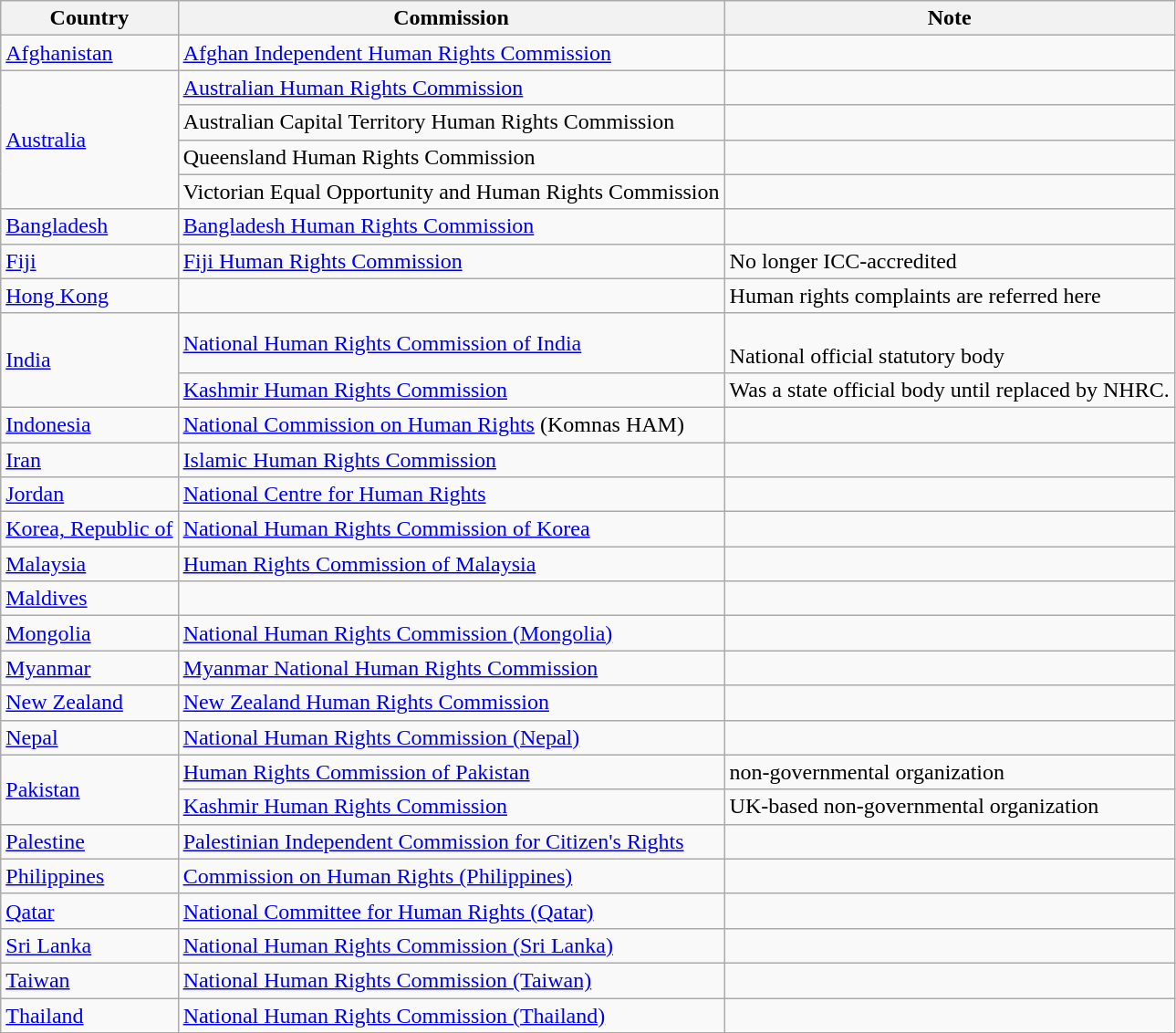<table class="wikitable">
<tr>
<th>Country</th>
<th>Commission</th>
<th>Note</th>
</tr>
<tr>
<td> <a href='#'>Afghanistan</a></td>
<td><a href='#'>Afghan Independent Human Rights Commission</a></td>
<td></td>
</tr>
<tr>
<td rowspan="4"> <a href='#'>Australia</a></td>
<td><a href='#'>Australian Human Rights Commission</a></td>
<td></td>
</tr>
<tr>
<td>Australian Capital Territory Human Rights Commission</td>
<td></td>
</tr>
<tr>
<td>Queensland Human Rights Commission</td>
<td></td>
</tr>
<tr>
<td>Victorian Equal Opportunity and Human Rights Commission</td>
<td></td>
</tr>
<tr>
<td> <a href='#'>Bangladesh</a></td>
<td><a href='#'>Bangladesh Human Rights Commission</a></td>
<td> </td>
</tr>
<tr>
<td> <a href='#'>Fiji</a></td>
<td><a href='#'>Fiji Human Rights Commission</a></td>
<td>No longer ICC-accredited</td>
</tr>
<tr>
<td> <a href='#'>Hong Kong</a></td>
<td></td>
<td>Human rights complaints are referred here</td>
</tr>
<tr>
<td rowspan="2"> <a href='#'>India</a></td>
<td><a href='#'>National Human Rights Commission of India</a></td>
<td><br>National official statutory body</td>
</tr>
<tr>
<td><a href='#'>Kashmir Human Rights Commission</a></td>
<td>Was a state official body until replaced by NHRC.</td>
</tr>
<tr>
<td> <a href='#'>Indonesia</a></td>
<td><a href='#'>National Commission on Human Rights</a> (Komnas HAM)</td>
<td></td>
</tr>
<tr>
<td> <a href='#'>Iran</a></td>
<td><a href='#'>Islamic Human Rights Commission</a></td>
<td></td>
</tr>
<tr>
<td> <a href='#'>Jordan</a></td>
<td><a href='#'>National Centre for Human Rights</a></td>
<td></td>
</tr>
<tr>
<td> <a href='#'>Korea, Republic of</a></td>
<td><a href='#'>National Human Rights Commission of Korea</a></td>
<td></td>
</tr>
<tr>
<td> <a href='#'>Malaysia</a></td>
<td><a href='#'>Human Rights Commission of Malaysia</a></td>
<td></td>
</tr>
<tr>
<td> <a href='#'>Maldives</a></td>
<td></td>
<td></td>
</tr>
<tr>
<td> <a href='#'>Mongolia</a></td>
<td><a href='#'>National Human Rights Commission (Mongolia)</a></td>
<td></td>
</tr>
<tr>
<td> <a href='#'>Myanmar</a></td>
<td><a href='#'>Myanmar National Human Rights Commission</a></td>
<td></td>
</tr>
<tr>
<td> <a href='#'>New Zealand</a></td>
<td><a href='#'>New Zealand Human Rights Commission</a></td>
<td></td>
</tr>
<tr>
<td> <a href='#'>Nepal</a></td>
<td><a href='#'>National Human Rights Commission (Nepal)</a></td>
<td></td>
</tr>
<tr>
<td rowspan="2"> <a href='#'>Pakistan</a></td>
<td><a href='#'>Human Rights Commission of Pakistan</a></td>
<td>non-governmental organization</td>
</tr>
<tr>
<td><a href='#'>Kashmir Human Rights Commission</a></td>
<td>UK-based non-governmental organization</td>
</tr>
<tr>
<td> <a href='#'>Palestine</a></td>
<td><a href='#'>Palestinian Independent Commission for Citizen's Rights</a></td>
<td></td>
</tr>
<tr>
<td> <a href='#'>Philippines</a></td>
<td><a href='#'>Commission on Human Rights (Philippines)</a></td>
<td></td>
</tr>
<tr>
<td> <a href='#'>Qatar</a></td>
<td><a href='#'>National Committee for Human Rights (Qatar)</a></td>
<td></td>
</tr>
<tr>
<td> <a href='#'>Sri Lanka</a></td>
<td><a href='#'>National Human Rights Commission (Sri Lanka)</a></td>
<td></td>
</tr>
<tr>
<td> <a href='#'>Taiwan</a></td>
<td><a href='#'>National Human Rights Commission (Taiwan)</a></td>
<td></td>
</tr>
<tr>
<td> <a href='#'>Thailand</a></td>
<td><a href='#'>National Human Rights Commission (Thailand)</a></td>
<td></td>
</tr>
</table>
